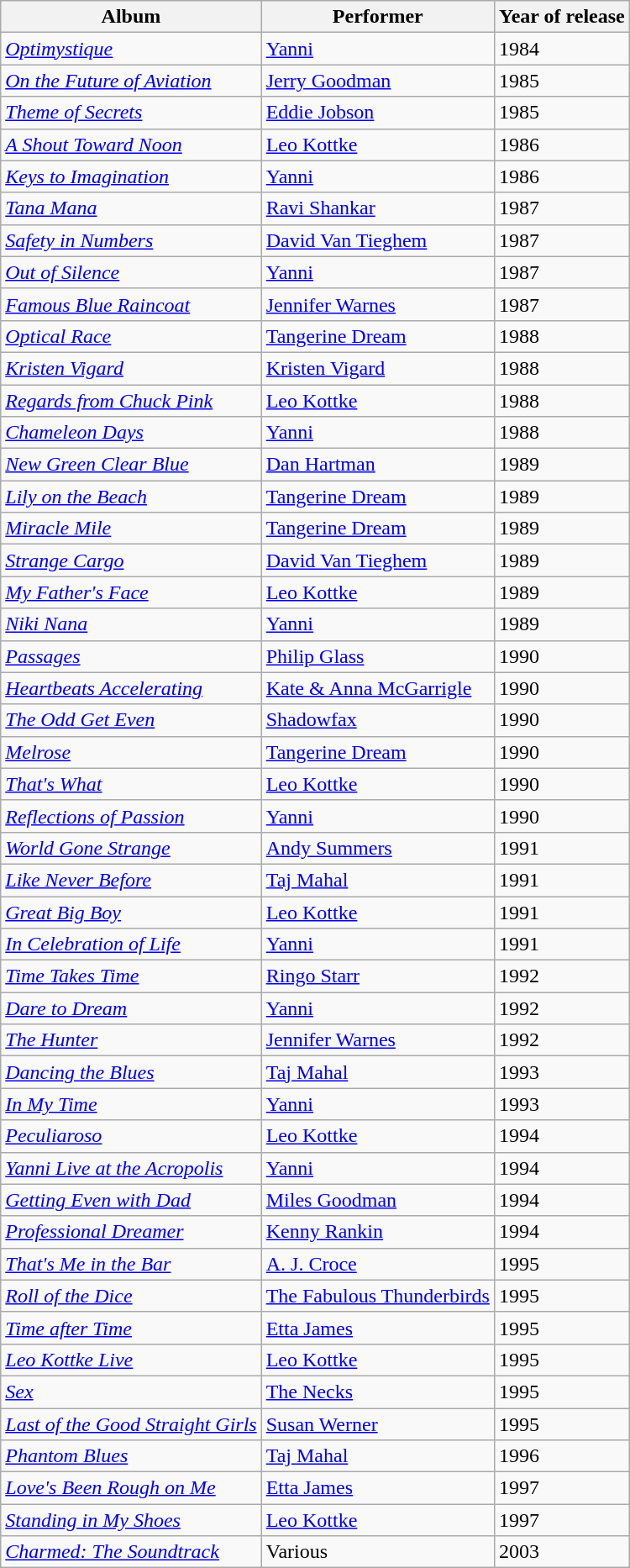<table class="wikitable sortable">
<tr>
<th>Album</th>
<th>Performer</th>
<th>Year of release</th>
</tr>
<tr>
<td><em><a href='#'>Optimystique</a></em></td>
<td><a href='#'>Yanni</a></td>
<td>1984</td>
</tr>
<tr>
<td><em><a href='#'>On the Future of Aviation</a></em></td>
<td><a href='#'>Jerry Goodman</a></td>
<td>1985</td>
</tr>
<tr>
<td><em><a href='#'>Theme of Secrets</a></em></td>
<td><a href='#'>Eddie Jobson</a></td>
<td>1985</td>
</tr>
<tr>
<td><em><a href='#'>A Shout Toward Noon</a></em></td>
<td><a href='#'>Leo Kottke</a></td>
<td>1986</td>
</tr>
<tr>
<td><em><a href='#'>Keys to Imagination</a></em></td>
<td><a href='#'>Yanni</a></td>
<td>1986</td>
</tr>
<tr>
<td><em><a href='#'>Tana Mana</a></em></td>
<td><a href='#'>Ravi Shankar</a></td>
<td>1987</td>
</tr>
<tr>
<td><em><a href='#'>Safety in Numbers</a></em></td>
<td><a href='#'>David Van Tieghem</a></td>
<td>1987</td>
</tr>
<tr>
<td><em><a href='#'>Out of Silence</a></em></td>
<td><a href='#'>Yanni</a></td>
<td>1987</td>
</tr>
<tr>
<td><em><a href='#'>Famous Blue Raincoat</a></em></td>
<td><a href='#'>Jennifer Warnes</a></td>
<td>1987</td>
</tr>
<tr>
<td><em><a href='#'>Optical Race</a></em></td>
<td><a href='#'>Tangerine Dream</a></td>
<td>1988</td>
</tr>
<tr>
<td><em><a href='#'>Kristen Vigard</a></em></td>
<td><a href='#'>Kristen Vigard</a></td>
<td>1988</td>
</tr>
<tr>
<td><em><a href='#'>Regards from Chuck Pink</a></em></td>
<td><a href='#'>Leo Kottke</a></td>
<td>1988</td>
</tr>
<tr>
<td><em><a href='#'>Chameleon Days</a></em></td>
<td><a href='#'>Yanni</a></td>
<td>1988</td>
</tr>
<tr>
<td><em><a href='#'>New Green Clear Blue</a></em></td>
<td><a href='#'>Dan Hartman</a></td>
<td>1989</td>
</tr>
<tr>
<td><em><a href='#'>Lily on the Beach</a></em></td>
<td><a href='#'>Tangerine Dream</a></td>
<td>1989</td>
</tr>
<tr>
<td><em><a href='#'>Miracle Mile</a></em></td>
<td><a href='#'>Tangerine Dream</a></td>
<td>1989</td>
</tr>
<tr>
<td><em><a href='#'>Strange Cargo</a></em></td>
<td><a href='#'>David Van Tieghem</a></td>
<td>1989</td>
</tr>
<tr>
<td><em><a href='#'>My Father's Face</a></em></td>
<td><a href='#'>Leo Kottke</a></td>
<td>1989</td>
</tr>
<tr>
<td><em><a href='#'>Niki Nana</a></em></td>
<td><a href='#'>Yanni</a></td>
<td>1989</td>
</tr>
<tr>
<td><em><a href='#'>Passages</a></em></td>
<td><a href='#'>Philip Glass</a></td>
<td>1990</td>
</tr>
<tr>
<td><em><a href='#'>Heartbeats Accelerating</a></em></td>
<td><a href='#'>Kate & Anna McGarrigle</a></td>
<td>1990</td>
</tr>
<tr>
<td><em><a href='#'>The Odd Get Even</a></em></td>
<td><a href='#'>Shadowfax</a></td>
<td>1990</td>
</tr>
<tr>
<td><em><a href='#'>Melrose</a></em></td>
<td><a href='#'>Tangerine Dream</a></td>
<td>1990</td>
</tr>
<tr>
<td><em><a href='#'>That's What</a></em></td>
<td><a href='#'>Leo Kottke</a></td>
<td>1990</td>
</tr>
<tr>
<td><em><a href='#'>Reflections of Passion</a></em></td>
<td><a href='#'>Yanni</a></td>
<td>1990</td>
</tr>
<tr>
<td><em><a href='#'>World Gone Strange</a></em></td>
<td><a href='#'>Andy Summers</a></td>
<td>1991</td>
</tr>
<tr>
<td><em><a href='#'>Like Never Before</a></em></td>
<td><a href='#'>Taj Mahal</a></td>
<td>1991</td>
</tr>
<tr>
<td><em><a href='#'>Great Big Boy</a></em></td>
<td><a href='#'>Leo Kottke</a></td>
<td>1991</td>
</tr>
<tr>
<td><em><a href='#'>In Celebration of Life</a></em></td>
<td><a href='#'>Yanni</a></td>
<td>1991</td>
</tr>
<tr>
<td><em><a href='#'>Time Takes Time</a></em></td>
<td><a href='#'>Ringo Starr</a></td>
<td>1992</td>
</tr>
<tr>
<td><em><a href='#'>Dare to Dream</a></em></td>
<td><a href='#'>Yanni</a></td>
<td>1992</td>
</tr>
<tr>
<td><em><a href='#'>The Hunter</a></em></td>
<td><a href='#'>Jennifer Warnes</a></td>
<td>1992</td>
</tr>
<tr>
<td><em><a href='#'>Dancing the Blues</a></em></td>
<td><a href='#'>Taj Mahal</a></td>
<td>1993</td>
</tr>
<tr>
<td><em><a href='#'>In My Time</a></em></td>
<td><a href='#'>Yanni</a></td>
<td>1993</td>
</tr>
<tr>
<td><em><a href='#'>Peculiaroso</a></em></td>
<td><a href='#'>Leo Kottke</a></td>
<td>1994</td>
</tr>
<tr>
<td><em><a href='#'>Yanni Live at the Acropolis</a></em></td>
<td><a href='#'>Yanni</a></td>
<td>1994</td>
</tr>
<tr>
<td><em><a href='#'>Getting Even with Dad</a></em></td>
<td><a href='#'>Miles Goodman</a></td>
<td>1994</td>
</tr>
<tr>
<td><em><a href='#'>Professional Dreamer</a></em></td>
<td><a href='#'>Kenny Rankin</a></td>
<td>1994</td>
</tr>
<tr>
<td><em><a href='#'>That's Me in the Bar</a></em></td>
<td><a href='#'>A. J. Croce</a></td>
<td>1995</td>
</tr>
<tr>
<td><em><a href='#'>Roll of the Dice</a></em></td>
<td><a href='#'>The Fabulous Thunderbirds</a></td>
<td>1995</td>
</tr>
<tr>
<td><em><a href='#'>Time after Time</a></em></td>
<td><a href='#'>Etta James</a></td>
<td>1995</td>
</tr>
<tr>
<td><em><a href='#'>Leo Kottke Live</a></em></td>
<td><a href='#'>Leo Kottke</a></td>
<td>1995</td>
</tr>
<tr>
<td><em><a href='#'>Sex</a></em></td>
<td><a href='#'>The Necks</a></td>
<td>1995</td>
</tr>
<tr>
<td><em><a href='#'>Last of the Good Straight Girls</a></em></td>
<td><a href='#'>Susan Werner</a></td>
<td>1995</td>
</tr>
<tr>
<td><em><a href='#'>Phantom Blues</a></em></td>
<td><a href='#'>Taj Mahal</a></td>
<td>1996</td>
</tr>
<tr>
<td><em><a href='#'>Love's Been Rough on Me</a></em></td>
<td><a href='#'>Etta James</a></td>
<td>1997</td>
</tr>
<tr>
<td><em><a href='#'>Standing in My Shoes</a></em></td>
<td><a href='#'>Leo Kottke</a></td>
<td>1997</td>
</tr>
<tr>
<td><em><a href='#'>Charmed: The Soundtrack</a></em></td>
<td>Various</td>
<td>2003</td>
</tr>
</table>
